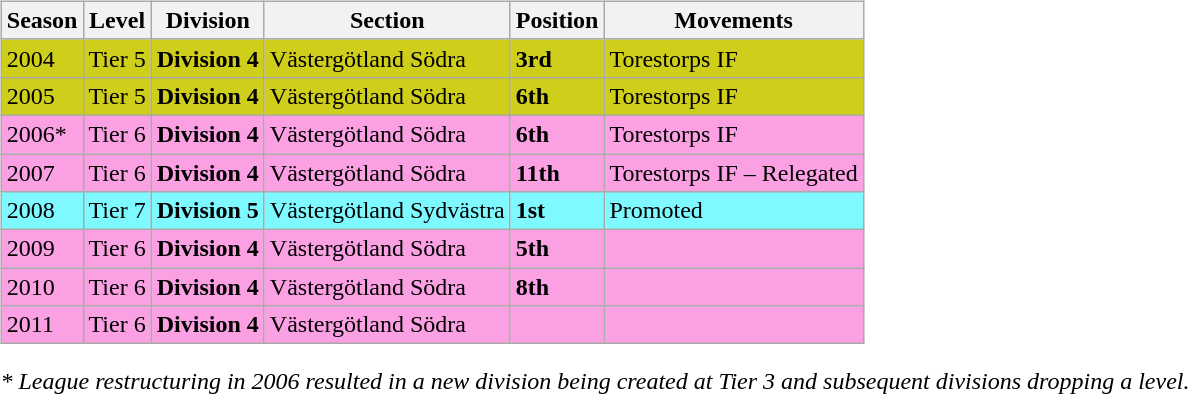<table>
<tr>
<td valign="top" width=0%><br><table class="wikitable">
<tr style="background:#f0f6fa;">
<th><strong>Season</strong></th>
<th><strong>Level</strong></th>
<th><strong>Division</strong></th>
<th><strong>Section</strong></th>
<th><strong>Position</strong></th>
<th><strong>Movements</strong></th>
</tr>
<tr>
<td style="background:#CECE1B;">2004</td>
<td style="background:#CECE1B;">Tier 5</td>
<td style="background:#CECE1B;"><strong>Division 4</strong></td>
<td style="background:#CECE1B;">Västergötland Södra</td>
<td style="background:#CECE1B;"><strong>3rd</strong></td>
<td style="background:#CECE1B;">Torestorps IF</td>
</tr>
<tr>
<td style="background:#CECE1B;">2005</td>
<td style="background:#CECE1B;">Tier 5</td>
<td style="background:#CECE1B;"><strong>Division 4</strong></td>
<td style="background:#CECE1B;">Västergötland Södra</td>
<td style="background:#CECE1B;"><strong>6th</strong></td>
<td style="background:#CECE1B;">Torestorps IF</td>
</tr>
<tr>
<td style="background:#FBA0E3;">2006*</td>
<td style="background:#FBA0E3;">Tier 6</td>
<td style="background:#FBA0E3;"><strong>Division 4</strong></td>
<td style="background:#FBA0E3;">Västergötland Södra</td>
<td style="background:#FBA0E3;"><strong>6th</strong></td>
<td style="background:#FBA0E3;">Torestorps IF</td>
</tr>
<tr>
<td style="background:#FBA0E3;">2007</td>
<td style="background:#FBA0E3;">Tier 6</td>
<td style="background:#FBA0E3;"><strong>Division 4</strong></td>
<td style="background:#FBA0E3;">Västergötland Södra</td>
<td style="background:#FBA0E3;"><strong>11th</strong></td>
<td style="background:#FBA0E3;">Torestorps IF – Relegated</td>
</tr>
<tr>
<td style="background:#7DF9FF;">2008</td>
<td style="background:#7DF9FF;">Tier 7</td>
<td style="background:#7DF9FF;"><strong>Division 5</strong></td>
<td style="background:#7DF9FF;">Västergötland Sydvästra</td>
<td style="background:#7DF9FF;"><strong>1st</strong></td>
<td style="background:#7DF9FF;">Promoted</td>
</tr>
<tr>
<td style="background:#FBA0E3;">2009</td>
<td style="background:#FBA0E3;">Tier 6</td>
<td style="background:#FBA0E3;"><strong>Division 4</strong></td>
<td style="background:#FBA0E3;">Västergötland Södra</td>
<td style="background:#FBA0E3;"><strong>5th</strong></td>
<td style="background:#FBA0E3;"></td>
</tr>
<tr>
<td style="background:#FBA0E3;">2010</td>
<td style="background:#FBA0E3;">Tier 6</td>
<td style="background:#FBA0E3;"><strong>Division 4</strong></td>
<td style="background:#FBA0E3;">Västergötland Södra</td>
<td style="background:#FBA0E3;"><strong>8th</strong></td>
<td style="background:#FBA0E3;"></td>
</tr>
<tr>
<td style="background:#FBA0E3;">2011</td>
<td style="background:#FBA0E3;">Tier 6</td>
<td style="background:#FBA0E3;"><strong>Division 4</strong></td>
<td style="background:#FBA0E3;">Västergötland Södra</td>
<td style="background:#FBA0E3;"></td>
<td style="background:#FBA0E3;"></td>
</tr>
</table>
<em>* League restructuring in 2006 resulted in a new division being created at Tier 3 and subsequent divisions dropping a level.</em>


</td>
</tr>
</table>
